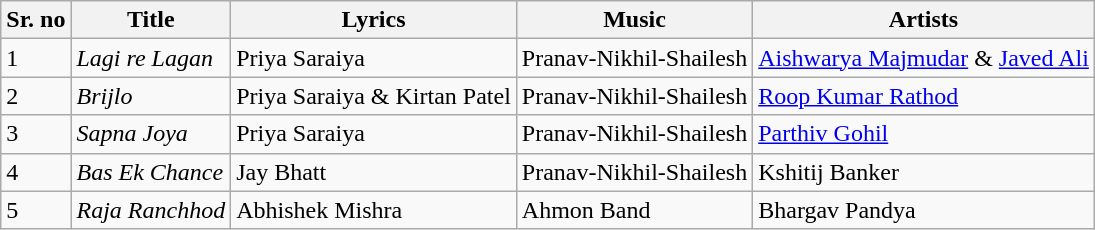<table class="wikitable">
<tr>
<th>Sr. no</th>
<th>Title</th>
<th>Lyrics</th>
<th>Music</th>
<th>Artists</th>
</tr>
<tr>
<td>1</td>
<td><em>Lagi re Lagan</em></td>
<td>Priya Saraiya</td>
<td>Pranav-Nikhil-Shailesh</td>
<td><a href='#'>Aishwarya Majmudar</a> & <a href='#'>Javed Ali</a></td>
</tr>
<tr>
<td>2</td>
<td><em>Brijlo</em></td>
<td>Priya Saraiya & Kirtan Patel</td>
<td>Pranav-Nikhil-Shailesh</td>
<td><a href='#'>Roop Kumar Rathod</a></td>
</tr>
<tr>
<td>3</td>
<td><em>Sapna Joya</em></td>
<td>Priya Saraiya</td>
<td>Pranav-Nikhil-Shailesh</td>
<td><a href='#'>Parthiv Gohil</a></td>
</tr>
<tr>
<td>4</td>
<td><em>Bas Ek Chance</em></td>
<td>Jay Bhatt</td>
<td>Pranav-Nikhil-Shailesh</td>
<td>Kshitij Banker</td>
</tr>
<tr>
<td>5</td>
<td><em>Raja Ranchhod</em></td>
<td>Abhishek Mishra</td>
<td>Ahmon Band</td>
<td>Bhargav Pandya</td>
</tr>
</table>
